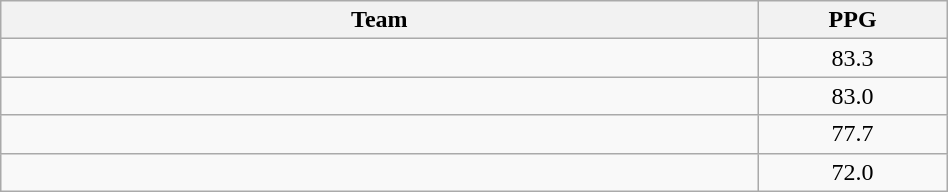<table class=wikitable width="50%">
<tr>
<th width="80%">Team</th>
<th width="20%">PPG</th>
</tr>
<tr>
<td></td>
<td align=center>83.3</td>
</tr>
<tr>
<td></td>
<td align=center>83.0</td>
</tr>
<tr>
<td></td>
<td align=center>77.7</td>
</tr>
<tr>
<td></td>
<td align=center>72.0</td>
</tr>
</table>
